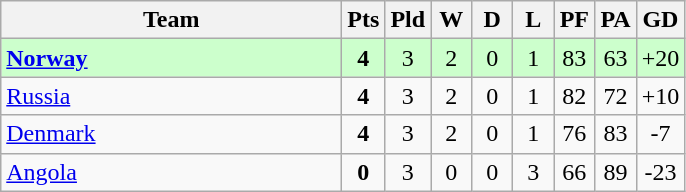<table class=wikitable style="text-align:center">
<tr>
<th width=220>Team</th>
<th width=20>Pts</th>
<th width=20>Pld</th>
<th width=20>W</th>
<th width=20>D</th>
<th width=20>L</th>
<th width=20>PF</th>
<th width=20>PA</th>
<th width=20>GD</th>
</tr>
<tr bgcolor=#ccffcc>
<td align=left> <strong><a href='#'>Norway</a></strong></td>
<td><strong>4</strong></td>
<td>3</td>
<td>2</td>
<td>0</td>
<td>1</td>
<td>83</td>
<td>63</td>
<td>+20</td>
</tr>
<tr bgcolor=>
<td align=left> <a href='#'>Russia</a></td>
<td><strong>4</strong></td>
<td>3</td>
<td>2</td>
<td>0</td>
<td>1</td>
<td>82</td>
<td>72</td>
<td>+10</td>
</tr>
<tr bgcolor=>
<td align=left> <a href='#'>Denmark</a></td>
<td><strong>4</strong></td>
<td>3</td>
<td>2</td>
<td>0</td>
<td>1</td>
<td>76</td>
<td>83</td>
<td>-7</td>
</tr>
<tr bgcolor=>
<td align=left> <a href='#'>Angola</a></td>
<td><strong>0</strong></td>
<td>3</td>
<td>0</td>
<td>0</td>
<td>3</td>
<td>66</td>
<td>89</td>
<td>-23</td>
</tr>
</table>
